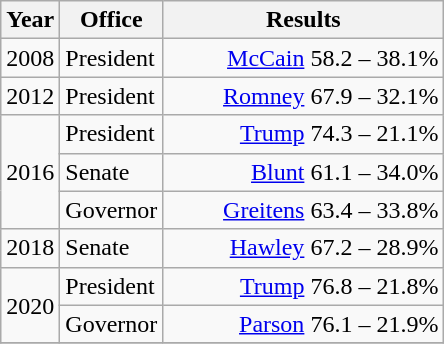<table class=wikitable>
<tr>
<th width="30">Year</th>
<th width="60">Office</th>
<th width="180">Results</th>
</tr>
<tr>
<td rowspan="1">2008</td>
<td>President</td>
<td align="right" ><a href='#'>McCain</a> 58.2 – 38.1%</td>
</tr>
<tr>
<td rowspan="1">2012</td>
<td>President</td>
<td align="right" ><a href='#'>Romney</a> 67.9 – 32.1%</td>
</tr>
<tr>
<td rowspan="3">2016</td>
<td>President</td>
<td align="right" ><a href='#'>Trump</a> 74.3 – 21.1%</td>
</tr>
<tr>
<td>Senate</td>
<td align="right" ><a href='#'>Blunt</a> 61.1 – 34.0%</td>
</tr>
<tr>
<td>Governor</td>
<td align="right" ><a href='#'>Greitens</a> 63.4 – 33.8%</td>
</tr>
<tr>
<td rowspan="1">2018</td>
<td>Senate</td>
<td align="right" ><a href='#'>Hawley</a> 67.2 – 28.9%</td>
</tr>
<tr>
<td rowspan="2">2020</td>
<td>President</td>
<td align="right" ><a href='#'>Trump</a> 76.8 – 21.8%</td>
</tr>
<tr>
<td>Governor</td>
<td align="right" ><a href='#'>Parson</a> 76.1 – 21.9%</td>
</tr>
<tr>
</tr>
</table>
